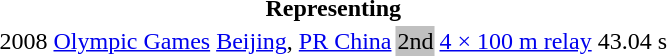<table>
<tr>
<th colspan="6">Representing </th>
</tr>
<tr>
<td>2008</td>
<td><a href='#'>Olympic Games</a></td>
<td><a href='#'>Beijing</a>, <a href='#'>PR China</a></td>
<td bgcolor="silver">2nd</td>
<td><a href='#'>4 × 100 m relay</a></td>
<td>43.04 s</td>
</tr>
</table>
